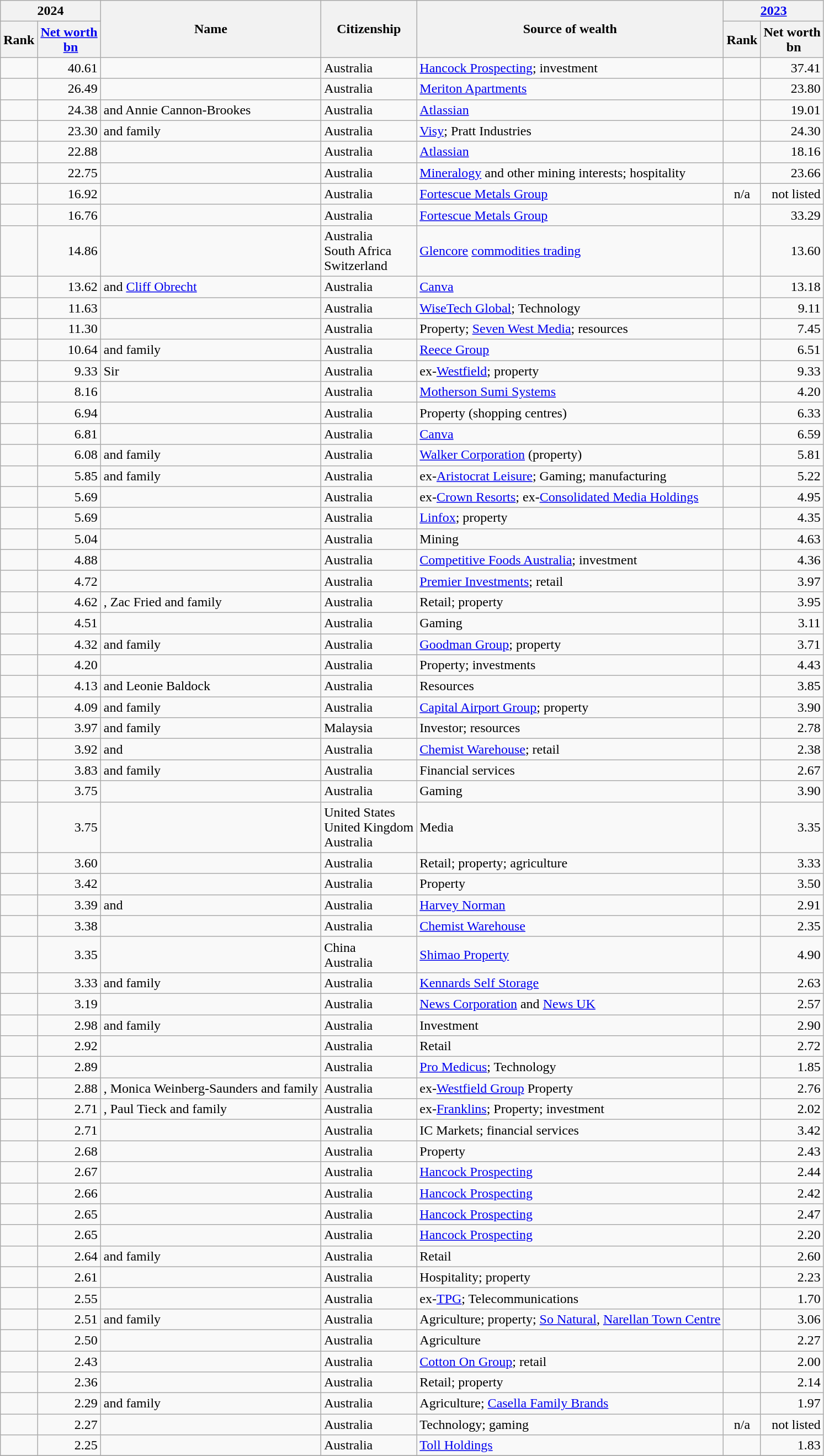<table class="wikitable sortable">
<tr>
<th colspan=2>2024</th>
<th rowspan=2>Name</th>
<th rowspan=2>Citizenship</th>
<th rowspan=2>Source of wealth</th>
<th colspan=2><a href='#'>2023</a></th>
</tr>
<tr>
<th>Rank</th>
<th><a href='#'>Net worth</a><br> <a href='#'>bn</a></th>
<th>Rank</th>
<th>Net worth<br> bn</th>
</tr>
<tr>
<td align="center"> </td>
<td align="right">40.61 </td>
<td></td>
<td>Australia</td>
<td><a href='#'>Hancock Prospecting</a>; investment</td>
<td align="center"> </td>
<td align="right">37.41 </td>
</tr>
<tr>
<td align="center"> </td>
<td align="right">26.49 </td>
<td></td>
<td>Australia</td>
<td><a href='#'>Meriton Apartments</a></td>
<td align="center"> </td>
<td align="right">23.80 </td>
</tr>
<tr>
<td align="center"> </td>
<td align="right">24.38 </td>
<td> and Annie Cannon-Brookes</td>
<td>Australia</td>
<td><a href='#'>Atlassian</a></td>
<td align="center"> </td>
<td align="right">19.01 </td>
</tr>
<tr>
<td align="center"> </td>
<td align="right">23.30 </td>
<td> and family</td>
<td>Australia</td>
<td><a href='#'>Visy</a>; Pratt Industries</td>
<td align="center"> </td>
<td align="right">24.30 </td>
</tr>
<tr>
<td align="center"> </td>
<td align="right">22.88 </td>
<td></td>
<td>Australia</td>
<td><a href='#'>Atlassian</a></td>
<td align="center"> </td>
<td align="right">18.16 </td>
</tr>
<tr>
<td align="center"> </td>
<td align="right">22.75 </td>
<td></td>
<td>Australia</td>
<td><a href='#'>Mineralogy</a> and other mining interests; hospitality</td>
<td align="center"> </td>
<td align="right">23.66 </td>
</tr>
<tr>
<td align="center"> </td>
<td align="right">16.92 </td>
<td></td>
<td>Australia</td>
<td><a href='#'>Fortescue Metals Group</a></td>
<td align="center">n/a</td>
<td align="right">not listed</td>
</tr>
<tr>
<td align="center"> </td>
<td align="right">16.76 </td>
<td></td>
<td>Australia</td>
<td><a href='#'>Fortescue Metals Group</a></td>
<td align="center"> </td>
<td align="right">33.29 </td>
</tr>
<tr>
<td align="center"> </td>
<td align="right">14.86 </td>
<td></td>
<td>Australia<br>South Africa<br>Switzerland</td>
<td><a href='#'>Glencore</a> <a href='#'>commodities trading</a></td>
<td align="center"> </td>
<td align="right">13.60 </td>
</tr>
<tr>
<td align="center"> </td>
<td align="right">13.62 </td>
<td> and <a href='#'>Cliff Obrecht</a></td>
<td>Australia</td>
<td><a href='#'>Canva</a></td>
<td align="center"> </td>
<td align="right">13.18 </td>
</tr>
<tr>
<td align="center"> </td>
<td align="right">11.63 </td>
<td></td>
<td>Australia</td>
<td><a href='#'>WiseTech Global</a>; Technology</td>
<td align="center"> </td>
<td align="right">9.11 </td>
</tr>
<tr>
<td align="center"> </td>
<td align="right">11.30 </td>
<td></td>
<td>Australia</td>
<td>Property; <a href='#'>Seven West Media</a>; resources</td>
<td align="center"> </td>
<td align="right">7.45 </td>
</tr>
<tr>
<td align="center"> </td>
<td align="right">10.64 </td>
<td> and family</td>
<td>Australia</td>
<td><a href='#'>Reece Group</a></td>
<td align="center"> </td>
<td align="right">6.51 </td>
</tr>
<tr>
<td align="center"> </td>
<td align="right">9.33 </td>
<td>Sir </td>
<td>Australia</td>
<td>ex-<a href='#'>Westfield</a>; property</td>
<td align="center"> </td>
<td align="right">9.33 </td>
</tr>
<tr>
<td align="center"> </td>
<td align="right">8.16 </td>
<td></td>
<td>Australia</td>
<td><a href='#'>Motherson Sumi Systems</a></td>
<td align="center"> </td>
<td align="right">4.20 </td>
</tr>
<tr>
<td align="center"> </td>
<td align="right">6.94 </td>
<td></td>
<td>Australia</td>
<td>Property (shopping centres)</td>
<td align="center"> </td>
<td align="right">6.33 </td>
</tr>
<tr>
<td align="center"> </td>
<td align="right">6.81 </td>
<td></td>
<td>Australia</td>
<td><a href='#'>Canva</a></td>
<td align="center"> </td>
<td align="right">6.59 </td>
</tr>
<tr>
<td align="center"> </td>
<td align="right">6.08 </td>
<td> and family </td>
<td>Australia</td>
<td><a href='#'>Walker Corporation</a> (property)</td>
<td align="center"> </td>
<td align="right">5.81 </td>
</tr>
<tr>
<td align="center"> </td>
<td align="right">5.85 </td>
<td> and family</td>
<td>Australia</td>
<td>ex-<a href='#'>Aristocrat Leisure</a>; Gaming; manufacturing</td>
<td align="center"> </td>
<td align="right">5.22 </td>
</tr>
<tr>
<td align="center"> </td>
<td align="right">5.69 </td>
<td></td>
<td>Australia</td>
<td>ex-<a href='#'>Crown Resorts</a>; ex-<a href='#'>Consolidated Media Holdings</a></td>
<td align="center"> </td>
<td align="right">4.95 </td>
</tr>
<tr>
<td align="center"> </td>
<td align="right">5.69 </td>
<td></td>
<td>Australia</td>
<td><a href='#'>Linfox</a>; property</td>
<td align="center"> </td>
<td align="right">4.35 </td>
</tr>
<tr>
<td align="center"> </td>
<td align="right">5.04 </td>
<td></td>
<td>Australia</td>
<td>Mining</td>
<td align="center"> </td>
<td align="right">4.63 </td>
</tr>
<tr>
<td align="center"> </td>
<td align="right">4.88 </td>
<td></td>
<td>Australia</td>
<td><a href='#'>Competitive Foods Australia</a>; investment</td>
<td align="center"> </td>
<td align="right">4.36 </td>
</tr>
<tr>
<td align="center"> </td>
<td align="right">4.72 </td>
<td></td>
<td>Australia</td>
<td><a href='#'>Premier Investments</a>; retail</td>
<td align="center"> </td>
<td align="right">3.97 </td>
</tr>
<tr>
<td align="center"> </td>
<td align="right">4.62 </td>
<td>, Zac Fried and family</td>
<td>Australia</td>
<td>Retail; property</td>
<td align="center"> </td>
<td align="right">3.95 </td>
</tr>
<tr>
<td align="center"> </td>
<td align="right">4.51 </td>
<td></td>
<td>Australia</td>
<td>Gaming</td>
<td align="center"> </td>
<td align="right">3.11 </td>
</tr>
<tr>
<td align="center"> </td>
<td align="right">4.32 </td>
<td> and family</td>
<td>Australia</td>
<td><a href='#'>Goodman Group</a>; property</td>
<td align="center"> </td>
<td align="right">3.71 </td>
</tr>
<tr>
<td align="center"> </td>
<td align="right">4.20 </td>
<td></td>
<td>Australia</td>
<td>Property; investments</td>
<td align="center"> </td>
<td align="right">4.43 </td>
</tr>
<tr>
<td align="center"> </td>
<td align="right">4.13 </td>
<td> and Leonie Baldock</td>
<td>Australia</td>
<td>Resources</td>
<td align="center"> </td>
<td align="right">3.85 </td>
</tr>
<tr>
<td align="center"> </td>
<td align="right">4.09 </td>
<td> and family</td>
<td>Australia</td>
<td><a href='#'>Capital Airport Group</a>; property</td>
<td align="center"> </td>
<td align="right">3.90 </td>
</tr>
<tr>
<td align="center"> </td>
<td align="right">3.97 </td>
<td> and family</td>
<td>Malaysia</td>
<td>Investor; resources</td>
<td align="center"> </td>
<td align="right">2.78 </td>
</tr>
<tr>
<td align="center"> </td>
<td align="right">3.92 </td>
<td> and </td>
<td>Australia</td>
<td><a href='#'>Chemist Warehouse</a>; retail</td>
<td align="center"> </td>
<td align="right">2.38 </td>
</tr>
<tr>
<td align="center"> </td>
<td align="right">3.83 </td>
<td> and family</td>
<td>Australia</td>
<td>Financial services</td>
<td align="center"> </td>
<td align="right">2.67 </td>
</tr>
<tr>
<td align="center"> </td>
<td align="right">3.75 </td>
<td></td>
<td>Australia</td>
<td>Gaming</td>
<td align="center"> </td>
<td align="right">3.90 </td>
</tr>
<tr>
<td align="center"> </td>
<td align="right">3.75 </td>
<td></td>
<td>United States<br>United Kingdom<br>Australia</td>
<td>Media</td>
<td align="center"> </td>
<td align="right">3.35 </td>
</tr>
<tr>
<td align="center"> </td>
<td align="right">3.60 </td>
<td></td>
<td>Australia</td>
<td>Retail; property; agriculture</td>
<td align="center"> </td>
<td align="right">3.33 </td>
</tr>
<tr>
<td align="center"> </td>
<td align="right">3.42 </td>
<td></td>
<td>Australia</td>
<td>Property</td>
<td align="center"> </td>
<td align="right">3.50 </td>
</tr>
<tr>
<td align="center"> </td>
<td align="right">3.39 </td>
<td> and </td>
<td>Australia</td>
<td><a href='#'>Harvey Norman</a></td>
<td align="center"> </td>
<td align="right">2.91 </td>
</tr>
<tr>
<td align="center"> </td>
<td align="right">3.38 </td>
<td></td>
<td>Australia</td>
<td><a href='#'>Chemist Warehouse</a></td>
<td align="center"> </td>
<td align="right">2.35 </td>
</tr>
<tr>
<td align="center"> </td>
<td align="right">3.35 </td>
<td></td>
<td>China<br>Australia</td>
<td><a href='#'>Shimao Property</a></td>
<td align="center"> </td>
<td align="right">4.90 </td>
</tr>
<tr>
<td align="center"> </td>
<td align="right">3.33 </td>
<td> and family</td>
<td>Australia</td>
<td><a href='#'>Kennards Self Storage</a></td>
<td align="center"> </td>
<td align="right">2.63 </td>
</tr>
<tr>
<td align="center"> </td>
<td align="right">3.19 </td>
<td></td>
<td>Australia</td>
<td><a href='#'>News Corporation</a> and <a href='#'>News UK</a></td>
<td align="center"> </td>
<td align="right">2.57 </td>
</tr>
<tr>
<td align="center"> </td>
<td align="right">2.98 </td>
<td> and family</td>
<td>Australia</td>
<td>Investment</td>
<td align="center"> </td>
<td align="right">2.90 </td>
</tr>
<tr>
<td align="center"> </td>
<td align="right">2.92 </td>
<td></td>
<td>Australia</td>
<td>Retail</td>
<td align="center"> </td>
<td align="right">2.72 </td>
</tr>
<tr>
<td align="center"> </td>
<td align="right">2.89 </td>
<td></td>
<td>Australia</td>
<td><a href='#'>Pro Medicus</a>; Technology</td>
<td align="center"> </td>
<td align="right">1.85 </td>
</tr>
<tr>
<td align="center"> </td>
<td align="right">2.88 </td>
<td>, Monica Weinberg-Saunders and family</td>
<td>Australia</td>
<td>ex-<a href='#'>Westfield Group</a> Property</td>
<td align="center"> </td>
<td align="right">2.76 </td>
</tr>
<tr>
<td align="center"> </td>
<td align="right">2.71 </td>
<td>, Paul Tieck and family</td>
<td>Australia</td>
<td>ex-<a href='#'>Franklins</a>; Property; investment</td>
<td align="center"> </td>
<td align="right">2.02 </td>
</tr>
<tr>
<td align="center"> </td>
<td align="right">2.71 </td>
<td></td>
<td>Australia</td>
<td>IC Markets; financial services</td>
<td align="center"> </td>
<td align="right">3.42 </td>
</tr>
<tr>
<td align="center"> </td>
<td align="right">2.68 </td>
<td></td>
<td>Australia</td>
<td>Property</td>
<td align="center"> </td>
<td align="right">2.43 </td>
</tr>
<tr>
<td align="center"> </td>
<td align="right">2.67 </td>
<td></td>
<td>Australia</td>
<td><a href='#'>Hancock Prospecting</a></td>
<td align="center"> </td>
<td align="right">2.44 </td>
</tr>
<tr>
<td align="center"> </td>
<td align="right">2.66 </td>
<td></td>
<td>Australia</td>
<td><a href='#'>Hancock Prospecting</a></td>
<td align="center"> </td>
<td align="right">2.42 </td>
</tr>
<tr>
<td align="center"> </td>
<td align="right">2.65 </td>
<td></td>
<td>Australia</td>
<td><a href='#'>Hancock Prospecting</a></td>
<td align="center"> </td>
<td align="right">2.47 </td>
</tr>
<tr>
<td align="center"> </td>
<td align="right">2.65 </td>
<td></td>
<td>Australia</td>
<td><a href='#'>Hancock Prospecting</a></td>
<td align="center"> </td>
<td align="right">2.20 </td>
</tr>
<tr>
<td align="center"> </td>
<td align="right">2.64 </td>
<td> and family </td>
<td>Australia</td>
<td>Retail</td>
<td align="center"> </td>
<td align="right">2.60 </td>
</tr>
<tr>
<td align="center"> </td>
<td align="right">2.61 </td>
<td></td>
<td>Australia</td>
<td>Hospitality; property</td>
<td align="center"> </td>
<td align="right">2.23 </td>
</tr>
<tr>
<td align="center"> </td>
<td align="right">2.55 </td>
<td></td>
<td>Australia</td>
<td>ex-<a href='#'>TPG</a>; Telecommunications</td>
<td align="center"> </td>
<td align="right">1.70 </td>
</tr>
<tr>
<td align="center"> </td>
<td align="right">2.51 </td>
<td> and family</td>
<td>Australia</td>
<td>Agriculture; property; <a href='#'>So Natural</a>, <a href='#'>Narellan Town Centre</a></td>
<td align="center"> </td>
<td align="right">3.06 </td>
</tr>
<tr>
<td align="center"> </td>
<td align="right">2.50 </td>
<td></td>
<td>Australia</td>
<td>Agriculture</td>
<td align="center"> </td>
<td align="right">2.27 </td>
</tr>
<tr>
<td align="center"> </td>
<td align="right">2.43 </td>
<td></td>
<td>Australia</td>
<td><a href='#'>Cotton On Group</a>; retail</td>
<td align="center"> </td>
<td align="right">2.00 </td>
</tr>
<tr>
<td align="center"> </td>
<td align="right">2.36 </td>
<td></td>
<td>Australia</td>
<td>Retail; property</td>
<td align="center"> </td>
<td align="right">2.14 </td>
</tr>
<tr>
<td align="center"> </td>
<td align="right">2.29 </td>
<td> and family</td>
<td>Australia</td>
<td>Agriculture; <a href='#'>Casella Family Brands</a></td>
<td align="center"> </td>
<td align="right">1.97 </td>
</tr>
<tr>
<td align="center"> </td>
<td align="right">2.27 </td>
<td></td>
<td>Australia</td>
<td>Technology; gaming</td>
<td align="center">n/a</td>
<td align="right">not listed</td>
</tr>
<tr>
<td align="center"> </td>
<td align="right">2.25 </td>
<td></td>
<td>Australia</td>
<td><a href='#'>Toll Holdings</a></td>
<td align="center"> </td>
<td align="right">1.83 </td>
</tr>
<tr>
</tr>
</table>
